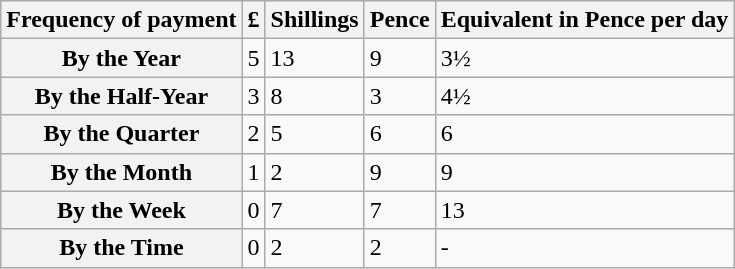<table class="wikitable plainrowheaders">
<tr>
<th scope=col>Frequency of payment</th>
<th scope=col>£</th>
<th scope=col>Shillings</th>
<th scope=col>Pence</th>
<th scope=col>Equivalent in Pence per day</th>
</tr>
<tr>
<th scope=row>By the Year</th>
<td>5</td>
<td>13</td>
<td>9</td>
<td>3½</td>
</tr>
<tr>
<th scope=row>By the Half-Year</th>
<td>3</td>
<td>8</td>
<td>3</td>
<td>4½</td>
</tr>
<tr>
<th scope=row>By the Quarter</th>
<td>2</td>
<td>5</td>
<td>6</td>
<td>6</td>
</tr>
<tr>
<th scope=row>By the Month</th>
<td>1</td>
<td>2</td>
<td>9</td>
<td>9</td>
</tr>
<tr>
<th scope=row>By the Week</th>
<td>0</td>
<td>7</td>
<td>7</td>
<td>13</td>
</tr>
<tr>
<th scope=row>By the Time</th>
<td>0</td>
<td>2</td>
<td>2</td>
<td>-</td>
</tr>
</table>
